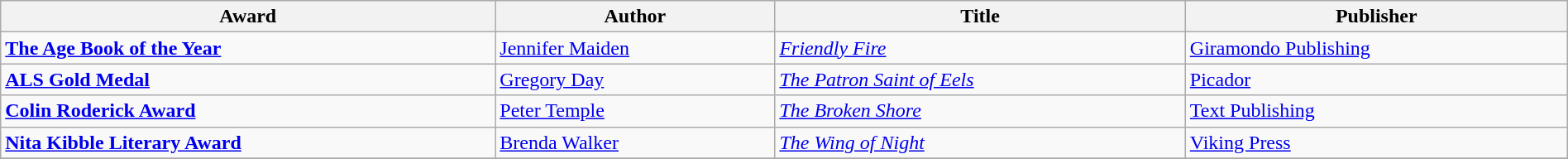<table class="wikitable" width=100%>
<tr>
<th>Award</th>
<th>Author</th>
<th>Title</th>
<th>Publisher</th>
</tr>
<tr>
<td><strong><a href='#'>The Age Book of the Year</a></strong></td>
<td><a href='#'>Jennifer Maiden</a></td>
<td><em><a href='#'>Friendly Fire</a></em></td>
<td><a href='#'>Giramondo Publishing</a></td>
</tr>
<tr>
<td><strong><a href='#'>ALS Gold Medal</a></strong></td>
<td><a href='#'>Gregory Day</a></td>
<td><em><a href='#'>The Patron Saint of Eels</a></em></td>
<td><a href='#'>Picador</a></td>
</tr>
<tr>
<td><strong><a href='#'>Colin Roderick Award</a></strong></td>
<td><a href='#'>Peter Temple</a></td>
<td><em><a href='#'>The Broken Shore</a></em></td>
<td><a href='#'>Text Publishing</a></td>
</tr>
<tr>
<td><strong><a href='#'>Nita Kibble Literary Award</a></strong></td>
<td><a href='#'>Brenda Walker</a></td>
<td><em><a href='#'>The Wing of Night</a></em></td>
<td><a href='#'>Viking Press</a></td>
</tr>
<tr>
</tr>
</table>
